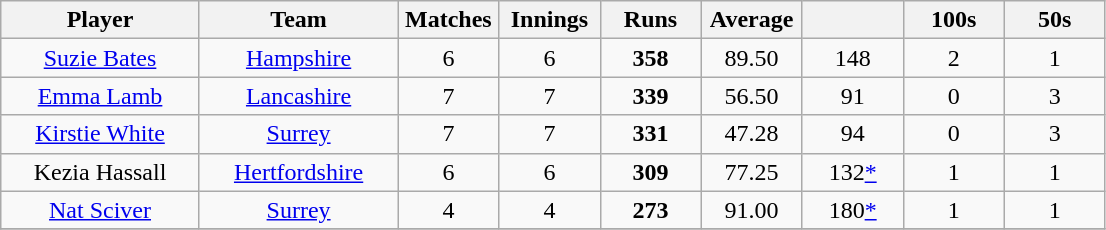<table class="wikitable" style="text-align:center;">
<tr>
<th width=125>Player</th>
<th width=125>Team</th>
<th width=60>Matches</th>
<th width=60>Innings</th>
<th width=60>Runs</th>
<th width=60>Average</th>
<th width=60></th>
<th width=60>100s</th>
<th width=60>50s</th>
</tr>
<tr>
<td><a href='#'>Suzie Bates</a></td>
<td><a href='#'>Hampshire</a></td>
<td>6</td>
<td>6</td>
<td><strong>358</strong></td>
<td>89.50</td>
<td>148</td>
<td>2</td>
<td>1</td>
</tr>
<tr>
<td><a href='#'>Emma Lamb</a></td>
<td><a href='#'>Lancashire</a></td>
<td>7</td>
<td>7</td>
<td><strong>339</strong></td>
<td>56.50</td>
<td>91</td>
<td>0</td>
<td>3</td>
</tr>
<tr>
<td><a href='#'>Kirstie White</a></td>
<td><a href='#'>Surrey</a></td>
<td>7</td>
<td>7</td>
<td><strong>331</strong></td>
<td>47.28</td>
<td>94</td>
<td>0</td>
<td>3</td>
</tr>
<tr>
<td>Kezia Hassall</td>
<td><a href='#'>Hertfordshire</a></td>
<td>6</td>
<td>6</td>
<td><strong>309</strong></td>
<td>77.25</td>
<td>132<a href='#'>*</a></td>
<td>1</td>
<td>1</td>
</tr>
<tr>
<td><a href='#'>Nat Sciver</a></td>
<td><a href='#'>Surrey</a></td>
<td>4</td>
<td>4</td>
<td><strong>273</strong></td>
<td>91.00</td>
<td>180<a href='#'>*</a></td>
<td>1</td>
<td>1</td>
</tr>
<tr>
</tr>
</table>
